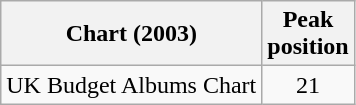<table class="wikitable sortable">
<tr>
<th>Chart (2003)</th>
<th>Peak<br>position</th>
</tr>
<tr>
<td align="left">UK Budget Albums Chart</td>
<td style="text-align:center;">21</td>
</tr>
</table>
